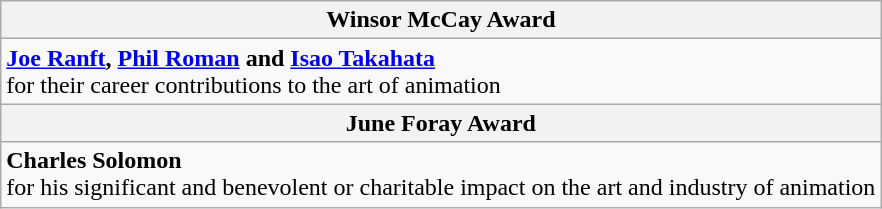<table class=wikitable style="width=100%">
<tr>
<th style="width=50%">Winsor McCay Award</th>
</tr>
<tr>
<td valign="top"><strong><a href='#'>Joe Ranft</a>, <a href='#'>Phil Roman</a> and <a href='#'>Isao Takahata</a></strong><br>for their career contributions to the art of animation</td>
</tr>
<tr>
<th style="width=50%">June Foray Award</th>
</tr>
<tr>
<td valign="top"><strong>Charles Solomon</strong><br> for his significant and benevolent or charitable impact on the art and industry of animation</td>
</tr>
</table>
